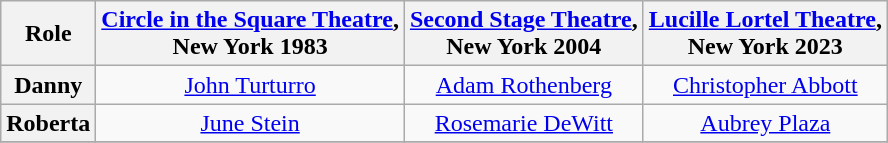<table class="wikitable">
<tr>
<th>Role</th>
<th><a href='#'>Circle in the Square Theatre</a>, <br> New York 1983</th>
<th><a href='#'>Second Stage Theatre</a>, <br> New York 2004</th>
<th><a href='#'>Lucille Lortel Theatre</a>, <br> New York 2023</th>
</tr>
<tr>
<th>Danny</th>
<td align="center"><a href='#'>John Turturro</a></td>
<td align="center"><a href='#'>Adam Rothenberg</a></td>
<td align="center"><a href='#'>Christopher Abbott</a></td>
</tr>
<tr>
<th>Roberta</th>
<td align="center"><a href='#'>June Stein</a></td>
<td align="center"><a href='#'>Rosemarie DeWitt</a></td>
<td align="center"><a href='#'>Aubrey Plaza</a></td>
</tr>
<tr>
</tr>
</table>
